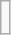<table class="wikitable floatright" style="font-size: 85%;">
<tr>
<td><br></td>
</tr>
</table>
